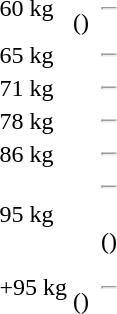<table>
<tr>
<td>60 kg <br> </td>
<td><br>()</td>
<td></td>
<td> <hr> </td>
</tr>
<tr>
<td>65 kg <br> </td>
<td></td>
<td></td>
<td> <hr> </td>
</tr>
<tr>
<td>71 kg <br> </td>
<td></td>
<td></td>
<td> <hr> </td>
</tr>
<tr>
<td>78 kg <br> </td>
<td></td>
<td></td>
<td> <hr> </td>
</tr>
<tr>
<td>86 kg <br> </td>
<td></td>
<td></td>
<td> <hr> </td>
</tr>
<tr>
<td>95 kg <br> </td>
<td></td>
<td></td>
<td> <hr> <br>()</td>
</tr>
<tr>
<td>+95 kg <br> </td>
<td><br>()</td>
<td></td>
<td> <hr> </td>
</tr>
</table>
